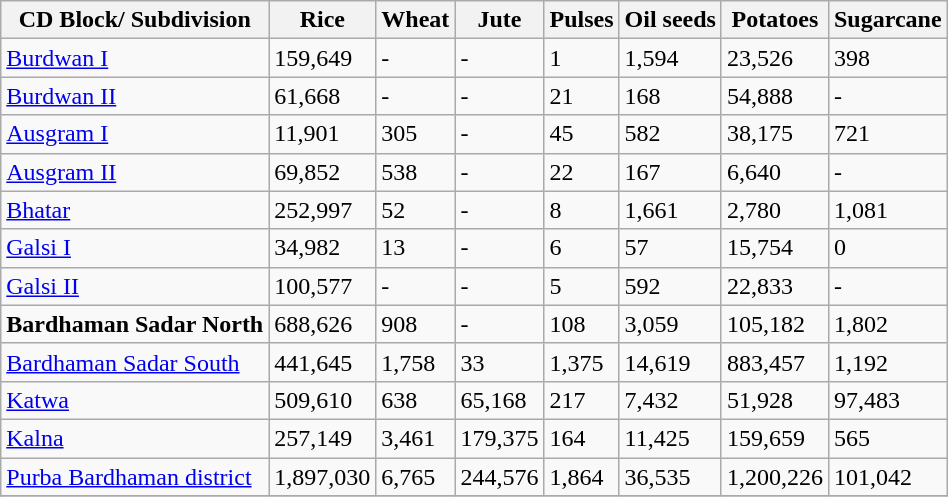<table class="wikitable sortable">
<tr>
<th>CD Block/ Subdivision</th>
<th>Rice</th>
<th>Wheat</th>
<th>Jute</th>
<th>Pulses</th>
<th>Oil seeds</th>
<th>Potatoes</th>
<th>Sugarcane</th>
</tr>
<tr>
<td><a href='#'>Burdwan I</a></td>
<td>159,649</td>
<td>-</td>
<td>-</td>
<td>1</td>
<td>1,594</td>
<td>23,526</td>
<td>398</td>
</tr>
<tr>
<td><a href='#'>Burdwan II</a></td>
<td>61,668</td>
<td>-</td>
<td>-</td>
<td>21</td>
<td>168</td>
<td>54,888</td>
<td>-</td>
</tr>
<tr>
<td><a href='#'>Ausgram I</a></td>
<td>11,901</td>
<td>305</td>
<td>-</td>
<td>45</td>
<td>582</td>
<td>38,175</td>
<td>721</td>
</tr>
<tr>
<td><a href='#'>Ausgram II</a></td>
<td>69,852</td>
<td>538</td>
<td>-</td>
<td>22</td>
<td>167</td>
<td>6,640</td>
<td>-</td>
</tr>
<tr>
<td><a href='#'>Bhatar</a></td>
<td>252,997</td>
<td>52</td>
<td>-</td>
<td>8</td>
<td>1,661</td>
<td>2,780</td>
<td>1,081</td>
</tr>
<tr>
<td><a href='#'>Galsi I</a></td>
<td>34,982</td>
<td>13</td>
<td>-</td>
<td>6</td>
<td>57</td>
<td>15,754</td>
<td>0</td>
</tr>
<tr>
<td><a href='#'>Galsi II</a></td>
<td>100,577</td>
<td>-</td>
<td>-</td>
<td>5</td>
<td>592</td>
<td>22,833</td>
<td>-</td>
</tr>
<tr>
<td><strong>Bardhaman Sadar North</strong></td>
<td>688,626</td>
<td>908</td>
<td>-</td>
<td>108</td>
<td>3,059</td>
<td>105,182</td>
<td>1,802</td>
</tr>
<tr>
<td><a href='#'>Bardhaman Sadar South</a></td>
<td>441,645</td>
<td>1,758</td>
<td>33</td>
<td>1,375</td>
<td>14,619</td>
<td>883,457</td>
<td>1,192</td>
</tr>
<tr>
<td><a href='#'>Katwa</a></td>
<td>509,610</td>
<td>638</td>
<td>65,168</td>
<td>217</td>
<td>7,432</td>
<td>51,928</td>
<td>97,483</td>
</tr>
<tr>
<td><a href='#'>Kalna</a></td>
<td>257,149</td>
<td>3,461</td>
<td>179,375</td>
<td>164</td>
<td>11,425</td>
<td>159,659</td>
<td>565</td>
</tr>
<tr>
<td><a href='#'>Purba Bardhaman district</a></td>
<td>1,897,030</td>
<td>6,765</td>
<td>244,576</td>
<td>1,864</td>
<td>36,535</td>
<td>1,200,226</td>
<td>101,042</td>
</tr>
<tr>
</tr>
</table>
